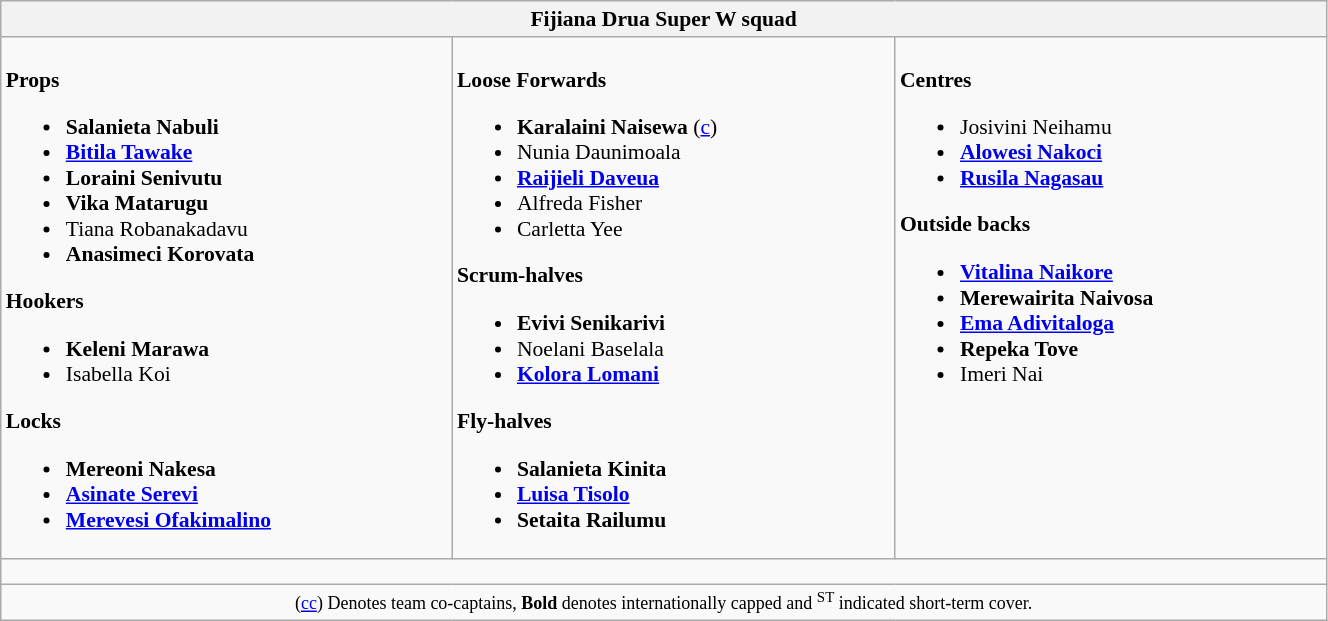<table class="wikitable" style="text-align:left; font-size:90%; width:70%">
<tr>
<th colspan="3">Fijiana Drua Super W squad</th>
</tr>
<tr valign="top">
<td><br><strong>Props</strong><ul><li> <strong>Salanieta Nabuli</strong></li><li> <strong><a href='#'>Bitila Tawake</a></strong></li><li> <strong>Loraini Senivutu</strong></li><li> <strong>Vika Matarugu</strong></li><li> Tiana Robanakadavu</li><li> <strong>Anasimeci Korovata</strong></li></ul><strong>Hookers</strong><ul><li> <strong>Keleni Marawa</strong></li><li> Isabella Koi</li></ul><strong>Locks</strong><ul><li> <strong>Mereoni Nakesa</strong></li><li> <strong><a href='#'>Asinate Serevi</a></strong></li><li> <strong><a href='#'>Merevesi Ofakimalino</a></strong></li></ul></td>
<td><br><strong>Loose Forwards</strong><ul><li> <strong>Karalaini Naisewa</strong> (<a href='#'>c</a>)</li><li> Nunia Daunimoala</li><li> <strong><a href='#'>Raijieli Daveua</a></strong></li><li> Alfreda Fisher</li><li> Carletta Yee</li></ul><strong>Scrum-halves</strong><ul><li> <strong>Evivi Senikarivi</strong></li><li> Noelani Baselala</li><li> <strong><a href='#'>Kolora Lomani</a></strong></li></ul><strong>Fly-halves</strong><ul><li> <strong>Salanieta Kinita</strong></li><li> <strong><a href='#'>Luisa Tisolo</a></strong></li><li> <strong>Setaita Railumu</strong></li></ul></td>
<td><br><strong>Centres</strong><ul><li> Josivini Neihamu</li><li> <strong><a href='#'>Alowesi Nakoci</a></strong></li><li> <strong><a href='#'>Rusila Nagasau</a></strong></li></ul><strong>Outside backs</strong><ul><li> <strong><a href='#'>Vitalina Naikore</a></strong></li><li> <strong>Merewairita Naivosa</strong></li><li> <strong><a href='#'>Ema Adivitaloga</a></strong></li><li> <strong>Repeka Tove</strong></li><li> Imeri Nai</li></ul></td>
</tr>
<tr>
<td colspan="3" style="height: 10px;"></td>
</tr>
<tr>
<td colspan="3" style="text-align:center;"><small>(<a href='#'>cc</a>) Denotes team co-captains, <strong>Bold</strong> denotes internationally capped and <sup>ST</sup> indicated short-term cover. <br> </small></td>
</tr>
</table>
